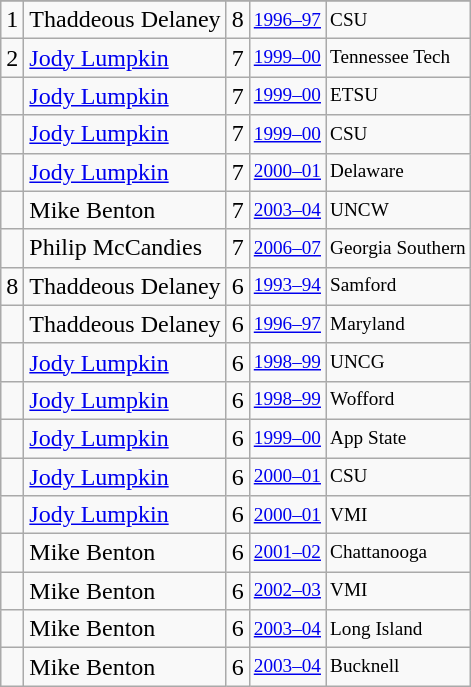<table class="wikitable">
<tr>
</tr>
<tr>
<td>1</td>
<td>Thaddeous Delaney</td>
<td>8</td>
<td style="font-size:80%;"><a href='#'>1996–97</a></td>
<td style="font-size:80%;">CSU</td>
</tr>
<tr>
<td>2</td>
<td><a href='#'>Jody Lumpkin</a></td>
<td>7</td>
<td style="font-size:80%;"><a href='#'>1999–00</a></td>
<td style="font-size:80%;">Tennessee Tech</td>
</tr>
<tr>
<td></td>
<td><a href='#'>Jody Lumpkin</a></td>
<td>7</td>
<td style="font-size:80%;"><a href='#'>1999–00</a></td>
<td style="font-size:80%;">ETSU</td>
</tr>
<tr>
<td></td>
<td><a href='#'>Jody Lumpkin</a></td>
<td>7</td>
<td style="font-size:80%;"><a href='#'>1999–00</a></td>
<td style="font-size:80%;">CSU</td>
</tr>
<tr>
<td></td>
<td><a href='#'>Jody Lumpkin</a></td>
<td>7</td>
<td style="font-size:80%;"><a href='#'>2000–01</a></td>
<td style="font-size:80%;">Delaware</td>
</tr>
<tr>
<td></td>
<td>Mike Benton</td>
<td>7</td>
<td style="font-size:80%;"><a href='#'>2003–04</a></td>
<td style="font-size:80%;">UNCW</td>
</tr>
<tr>
<td></td>
<td>Philip McCandies</td>
<td>7</td>
<td style="font-size:80%;"><a href='#'>2006–07</a></td>
<td style="font-size:80%;">Georgia Southern</td>
</tr>
<tr>
<td>8</td>
<td>Thaddeous Delaney</td>
<td>6</td>
<td style="font-size:80%;"><a href='#'>1993–94</a></td>
<td style="font-size:80%;">Samford</td>
</tr>
<tr>
<td></td>
<td>Thaddeous Delaney</td>
<td>6</td>
<td style="font-size:80%;"><a href='#'>1996–97</a></td>
<td style="font-size:80%;">Maryland</td>
</tr>
<tr>
<td></td>
<td><a href='#'>Jody Lumpkin</a></td>
<td>6</td>
<td style="font-size:80%;"><a href='#'>1998–99</a></td>
<td style="font-size:80%;">UNCG</td>
</tr>
<tr>
<td></td>
<td><a href='#'>Jody Lumpkin</a></td>
<td>6</td>
<td style="font-size:80%;"><a href='#'>1998–99</a></td>
<td style="font-size:80%;">Wofford</td>
</tr>
<tr>
<td></td>
<td><a href='#'>Jody Lumpkin</a></td>
<td>6</td>
<td style="font-size:80%;"><a href='#'>1999–00</a></td>
<td style="font-size:80%;">App State</td>
</tr>
<tr>
<td></td>
<td><a href='#'>Jody Lumpkin</a></td>
<td>6</td>
<td style="font-size:80%;"><a href='#'>2000–01</a></td>
<td style="font-size:80%;">CSU</td>
</tr>
<tr>
<td></td>
<td><a href='#'>Jody Lumpkin</a></td>
<td>6</td>
<td style="font-size:80%;"><a href='#'>2000–01</a></td>
<td style="font-size:80%;">VMI</td>
</tr>
<tr>
<td></td>
<td>Mike Benton</td>
<td>6</td>
<td style="font-size:80%;"><a href='#'>2001–02</a></td>
<td style="font-size:80%;">Chattanooga</td>
</tr>
<tr>
<td></td>
<td>Mike Benton</td>
<td>6</td>
<td style="font-size:80%;"><a href='#'>2002–03</a></td>
<td style="font-size:80%;">VMI</td>
</tr>
<tr>
<td></td>
<td>Mike Benton</td>
<td>6</td>
<td style="font-size:80%;"><a href='#'>2003–04</a></td>
<td style="font-size:80%;">Long Island</td>
</tr>
<tr>
<td></td>
<td>Mike Benton</td>
<td>6</td>
<td style="font-size:80%;"><a href='#'>2003–04</a></td>
<td style="font-size:80%;">Bucknell</td>
</tr>
</table>
